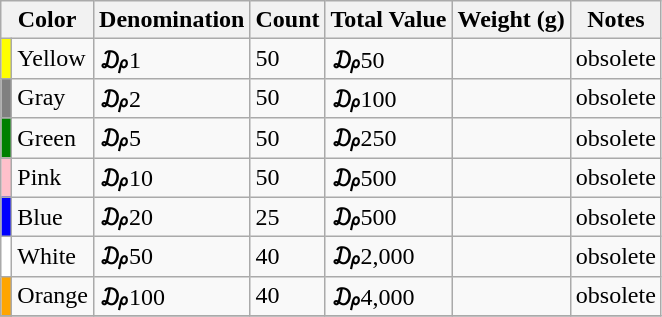<table class="wikitable">
<tr>
<th colspan=2>Color</th>
<th>Denomination</th>
<th>Count</th>
<th>Total Value</th>
<th>Weight (g)</th>
<th>Notes</th>
</tr>
<tr>
<td style="background:Yellow"></td>
<td>Yellow</td>
<td>₯1</td>
<td>50</td>
<td>₯50</td>
<td></td>
<td>obsolete</td>
</tr>
<tr>
<td style="background:Gray"></td>
<td>Gray</td>
<td>₯2</td>
<td>50</td>
<td>₯100</td>
<td></td>
<td>obsolete</td>
</tr>
<tr>
<td style="background:Green"></td>
<td>Green</td>
<td>₯5</td>
<td>50</td>
<td>₯250</td>
<td></td>
<td>obsolete</td>
</tr>
<tr>
<td style="background:Pink"></td>
<td>Pink</td>
<td>₯10</td>
<td>50</td>
<td>₯500</td>
<td></td>
<td>obsolete</td>
</tr>
<tr>
<td style="background:Blue"></td>
<td>Blue</td>
<td>₯20</td>
<td>25</td>
<td>₯500</td>
<td></td>
<td>obsolete</td>
</tr>
<tr>
<td style="background:White"></td>
<td>White</td>
<td>₯50</td>
<td>40</td>
<td>₯2,000</td>
<td></td>
<td>obsolete</td>
</tr>
<tr>
<td style="background:Orange"></td>
<td>Orange</td>
<td>₯100</td>
<td>40</td>
<td>₯4,000</td>
<td></td>
<td>obsolete</td>
</tr>
<tr>
</tr>
</table>
